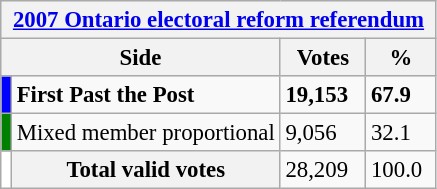<table class="wikitable" style="font-size: 95%; clear:both">
<tr style="background-color:#E9E9E9">
<th colspan=4><a href='#'>2007 Ontario electoral reform referendum</a></th>
</tr>
<tr style="background-color:#E9E9E9">
<th colspan=2 style="width: 130px">Side</th>
<th style="width: 50px">Votes</th>
<th style="width: 40px">%</th>
</tr>
<tr>
<td bgcolor="blue"></td>
<td><strong>First Past the Post</strong></td>
<td><strong>19,153</strong></td>
<td><strong>67.9</strong></td>
</tr>
<tr>
<td bgcolor="green"></td>
<td>Mixed member proportional</td>
<td>9,056</td>
<td>32.1</td>
</tr>
<tr>
<td bgcolor="white"></td>
<th>Total valid votes</th>
<td>28,209</td>
<td>100.0</td>
</tr>
</table>
